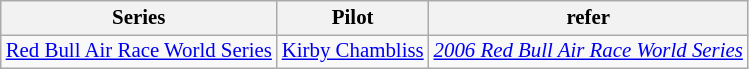<table class="wikitable" style="font-size: 87%;">
<tr>
<th>Series</th>
<th>Pilot</th>
<th>refer</th>
</tr>
<tr>
<td><a href='#'>Red Bull Air Race World Series</a></td>
<td> <a href='#'>Kirby Chambliss</a></td>
<td><em><a href='#'>2006 Red Bull Air Race World Series</a></em></td>
</tr>
</table>
